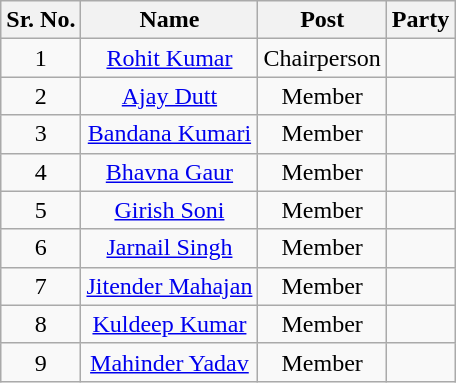<table class="wikitable sortable">
<tr>
<th>Sr. No.</th>
<th>Name</th>
<th>Post</th>
<th colspan="2">Party</th>
</tr>
<tr align="center">
<td>1</td>
<td><a href='#'>Rohit Kumar</a></td>
<td>Chairperson</td>
<td></td>
</tr>
<tr align="center">
<td>2</td>
<td><a href='#'>Ajay Dutt</a></td>
<td>Member</td>
<td></td>
</tr>
<tr align="center">
<td>3</td>
<td><a href='#'>Bandana Kumari</a></td>
<td>Member</td>
<td></td>
</tr>
<tr align="center">
<td>4</td>
<td><a href='#'>Bhavna Gaur</a></td>
<td>Member</td>
<td></td>
</tr>
<tr align="center">
<td>5</td>
<td><a href='#'>Girish Soni</a></td>
<td>Member</td>
<td></td>
</tr>
<tr align="center">
<td>6</td>
<td><a href='#'>Jarnail Singh</a></td>
<td>Member</td>
<td></td>
</tr>
<tr align="center">
<td>7</td>
<td><a href='#'>Jitender Mahajan</a></td>
<td>Member</td>
<td></td>
</tr>
<tr align="center">
<td>8</td>
<td><a href='#'>Kuldeep Kumar</a></td>
<td>Member</td>
<td></td>
</tr>
<tr align="center">
<td>9</td>
<td><a href='#'>Mahinder Yadav</a></td>
<td>Member</td>
<td></td>
</tr>
</table>
